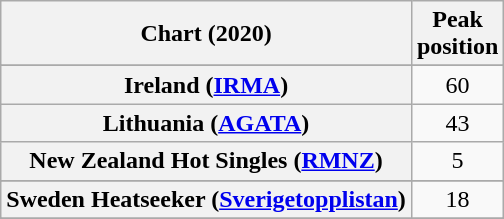<table class="wikitable sortable plainrowheaders" style="text-align:center">
<tr>
<th scope="col">Chart (2020)</th>
<th scope="col">Peak<br>position</th>
</tr>
<tr>
</tr>
<tr>
</tr>
<tr>
</tr>
<tr>
<th scope="row">Ireland (<a href='#'>IRMA</a>)</th>
<td>60</td>
</tr>
<tr>
<th scope="row">Lithuania (<a href='#'>AGATA</a>)</th>
<td>43</td>
</tr>
<tr>
<th scope="row">New Zealand Hot Singles (<a href='#'>RMNZ</a>)</th>
<td>5</td>
</tr>
<tr>
</tr>
<tr>
</tr>
<tr>
<th scope="row">Sweden Heatseeker (<a href='#'>Sverigetopplistan</a>)</th>
<td>18</td>
</tr>
<tr>
</tr>
<tr>
</tr>
<tr>
</tr>
<tr>
</tr>
<tr>
</tr>
</table>
